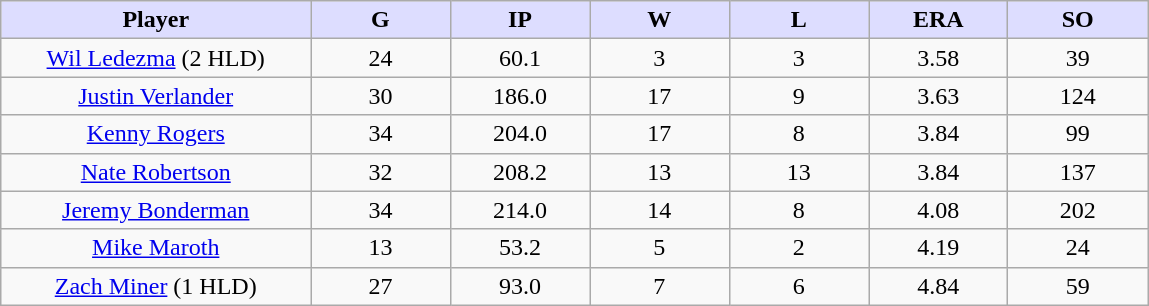<table class="wikitable sortable" style="text-align:center;">
<tr>
<th style="background:#ddf; width:20%;">Player</th>
<th style="background:#ddf; width:9%;">G</th>
<th style="background:#ddf; width:9%;">IP</th>
<th style="background:#ddf; width:9%;">W</th>
<th style="background:#ddf; width:9%;">L</th>
<th style="background:#ddf; width:9%;">ERA</th>
<th style="background:#ddf; width:9%;">SO</th>
</tr>
<tr>
<td><a href='#'>Wil Ledezma</a> (2 HLD)</td>
<td>24</td>
<td>60.1</td>
<td>3</td>
<td>3</td>
<td>3.58</td>
<td>39</td>
</tr>
<tr>
<td><a href='#'>Justin Verlander</a></td>
<td>30</td>
<td>186.0</td>
<td>17</td>
<td>9</td>
<td>3.63</td>
<td>124</td>
</tr>
<tr>
<td><a href='#'>Kenny Rogers</a></td>
<td>34</td>
<td>204.0</td>
<td>17</td>
<td>8</td>
<td>3.84</td>
<td>99</td>
</tr>
<tr>
<td><a href='#'>Nate Robertson</a></td>
<td>32</td>
<td>208.2</td>
<td>13</td>
<td>13</td>
<td>3.84</td>
<td>137</td>
</tr>
<tr>
<td><a href='#'>Jeremy Bonderman</a></td>
<td>34</td>
<td>214.0</td>
<td>14</td>
<td>8</td>
<td>4.08</td>
<td>202</td>
</tr>
<tr>
<td><a href='#'>Mike Maroth</a></td>
<td>13</td>
<td>53.2</td>
<td>5</td>
<td>2</td>
<td>4.19</td>
<td>24</td>
</tr>
<tr>
<td><a href='#'>Zach Miner</a> (1 HLD)</td>
<td>27</td>
<td>93.0</td>
<td>7</td>
<td>6</td>
<td>4.84</td>
<td>59</td>
</tr>
</table>
